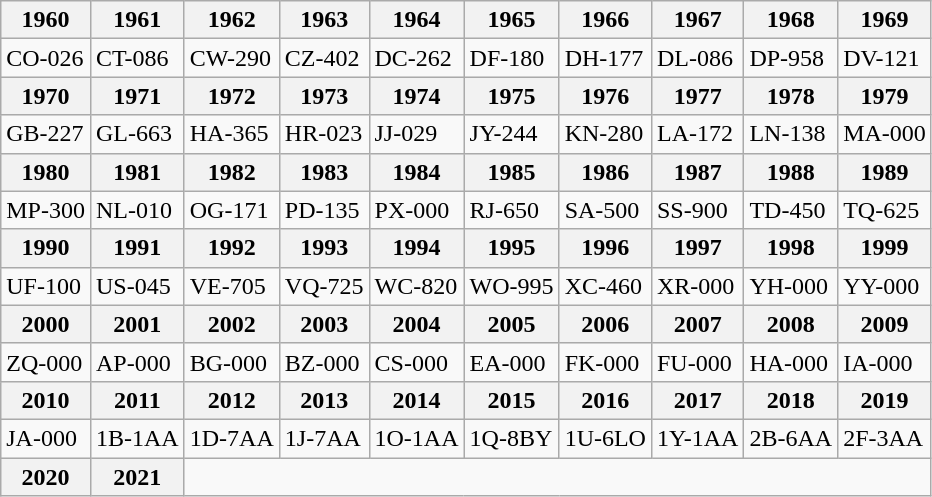<table class = "wikitable">
<tr>
<th>1960</th>
<th>1961</th>
<th>1962</th>
<th>1963</th>
<th>1964</th>
<th>1965</th>
<th>1966</th>
<th>1967</th>
<th>1968</th>
<th>1969</th>
</tr>
<tr>
<td>CO-026</td>
<td>CT-086</td>
<td>CW-290</td>
<td>CZ-402</td>
<td>DC-262</td>
<td>DF-180</td>
<td>DH-177</td>
<td>DL-086</td>
<td>DP-958</td>
<td>DV-121</td>
</tr>
<tr>
<th>1970</th>
<th>1971</th>
<th>1972</th>
<th>1973</th>
<th>1974</th>
<th>1975</th>
<th>1976</th>
<th>1977</th>
<th>1978</th>
<th>1979</th>
</tr>
<tr>
<td>GB-227</td>
<td>GL-663</td>
<td>HA-365</td>
<td>HR-023</td>
<td>JJ-029</td>
<td>JY-244</td>
<td>KN-280</td>
<td>LA-172</td>
<td>LN-138</td>
<td>MA-000</td>
</tr>
<tr>
<th>1980</th>
<th>1981</th>
<th>1982</th>
<th>1983</th>
<th>1984</th>
<th>1985</th>
<th>1986</th>
<th>1987</th>
<th>1988</th>
<th>1989</th>
</tr>
<tr>
<td>MP-300</td>
<td>NL-010</td>
<td>OG-171</td>
<td>PD-135</td>
<td>PX-000</td>
<td>RJ-650</td>
<td>SA-500</td>
<td>SS-900</td>
<td>TD-450</td>
<td>TQ-625</td>
</tr>
<tr>
<th>1990</th>
<th>1991</th>
<th>1992</th>
<th>1993</th>
<th>1994</th>
<th>1995</th>
<th>1996</th>
<th>1997</th>
<th>1998</th>
<th>1999</th>
</tr>
<tr>
<td>UF-100</td>
<td>US-045</td>
<td>VE-705</td>
<td>VQ-725</td>
<td>WC-820</td>
<td>WO-995</td>
<td>XC-460</td>
<td>XR-000</td>
<td>YH-000</td>
<td>YY-000</td>
</tr>
<tr>
<th>2000</th>
<th>2001</th>
<th>2002</th>
<th>2003</th>
<th>2004</th>
<th>2005</th>
<th>2006</th>
<th>2007</th>
<th>2008</th>
<th>2009</th>
</tr>
<tr>
<td>ZQ-000</td>
<td>AP-000</td>
<td>BG-000</td>
<td>BZ-000</td>
<td>CS-000</td>
<td>EA-000</td>
<td>FK-000</td>
<td>FU-000</td>
<td>HA-000</td>
<td>IA-000</td>
</tr>
<tr>
<th>2010</th>
<th>2011</th>
<th>2012</th>
<th>2013</th>
<th>2014</th>
<th>2015</th>
<th>2016</th>
<th>2017</th>
<th>2018</th>
<th>2019</th>
</tr>
<tr>
<td>JA-000</td>
<td>1B-1AA</td>
<td>1D-7AA</td>
<td>1J-7AA</td>
<td>1O-1AA</td>
<td>1Q-8BY</td>
<td>1U-6LO</td>
<td>1Y-1AA</td>
<td>2B-6AA</td>
<td>2F-3AA</td>
</tr>
<tr>
<th>2020</th>
<th>2021</th>
</tr>
</table>
